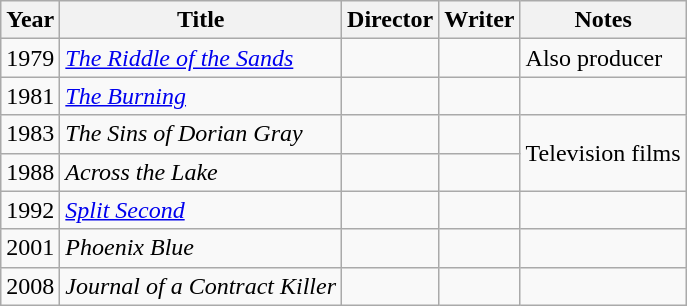<table class="wikitable sortable">
<tr>
<th>Year</th>
<th>Title</th>
<th>Director</th>
<th>Writer</th>
<th>Notes</th>
</tr>
<tr>
<td>1979</td>
<td><em><a href='#'>The Riddle of the Sands</a></em></td>
<td></td>
<td></td>
<td>Also producer</td>
</tr>
<tr>
<td>1981</td>
<td><em><a href='#'>The Burning</a></em></td>
<td></td>
<td></td>
<td></td>
</tr>
<tr>
<td>1983</td>
<td><em>The Sins of Dorian Gray</em></td>
<td></td>
<td></td>
<td rowspan="2">Television films</td>
</tr>
<tr>
<td>1988</td>
<td><em>Across the Lake</em></td>
<td></td>
<td></td>
</tr>
<tr>
<td>1992</td>
<td><em><a href='#'>Split Second</a></em></td>
<td></td>
<td></td>
<td></td>
</tr>
<tr>
<td>2001</td>
<td><em>Phoenix Blue</em></td>
<td></td>
<td></td>
<td></td>
</tr>
<tr>
<td>2008</td>
<td><em>Journal of a Contract Killer</em></td>
<td></td>
<td></td>
<td></td>
</tr>
</table>
